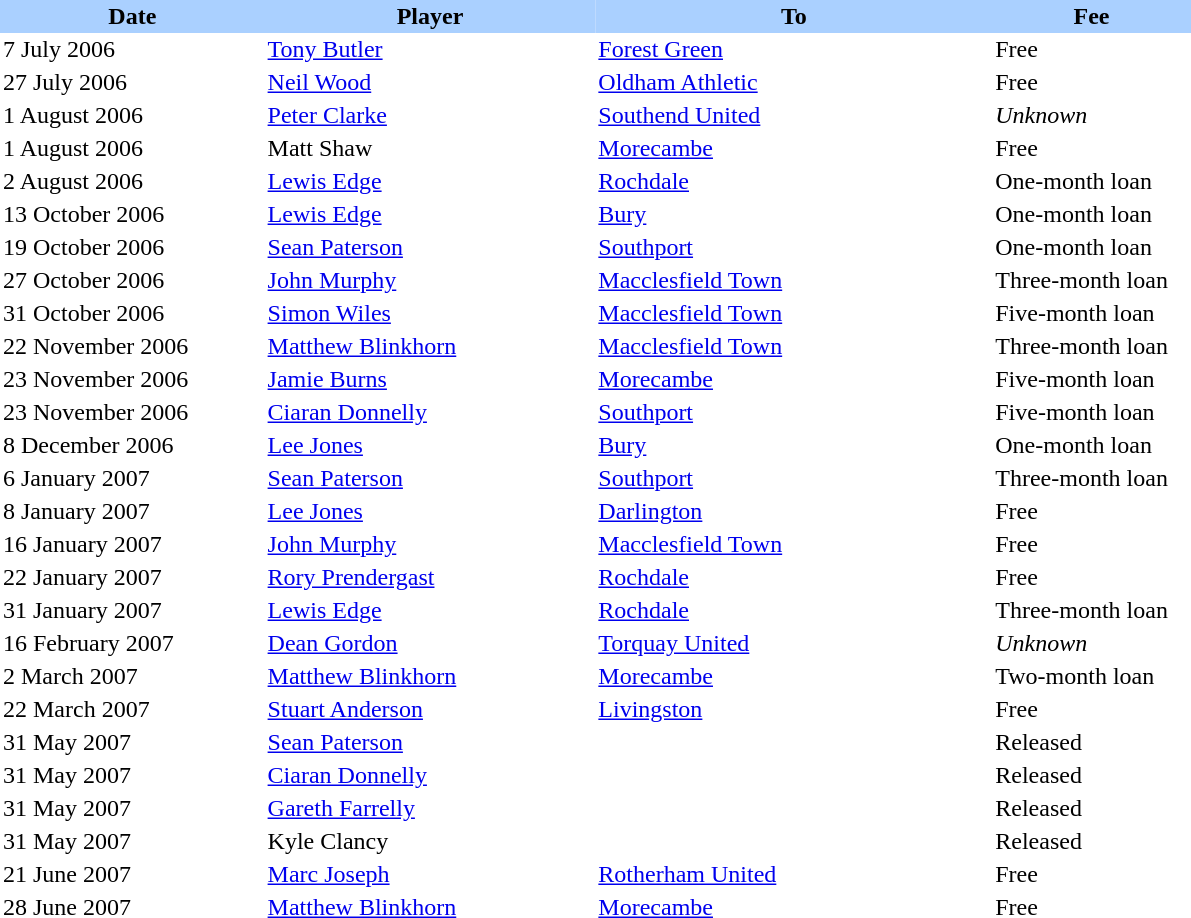<table border="0" cellspacing="0" cellpadding="2">
<tr style="background:#aad0ff;">
<th width=20%>Date</th>
<th width=25%>Player</th>
<th width=30%>To</th>
<th width=15%>Fee</th>
</tr>
<tr>
<td>7 July 2006</td>
<td><a href='#'>Tony Butler</a></td>
<td><a href='#'>Forest Green</a></td>
<td>Free</td>
</tr>
<tr>
<td>27 July 2006</td>
<td><a href='#'>Neil Wood</a></td>
<td><a href='#'>Oldham Athletic</a></td>
<td>Free</td>
</tr>
<tr>
<td>1 August 2006</td>
<td><a href='#'>Peter Clarke</a></td>
<td><a href='#'>Southend United</a></td>
<td><em>Unknown</em></td>
</tr>
<tr>
<td>1 August 2006</td>
<td>Matt Shaw</td>
<td><a href='#'>Morecambe</a></td>
<td>Free</td>
</tr>
<tr>
<td>2 August 2006</td>
<td><a href='#'>Lewis Edge</a></td>
<td><a href='#'>Rochdale</a></td>
<td>One-month loan</td>
</tr>
<tr>
<td>13 October 2006</td>
<td><a href='#'>Lewis Edge</a></td>
<td><a href='#'>Bury</a></td>
<td>One-month loan</td>
</tr>
<tr>
<td>19 October 2006</td>
<td><a href='#'>Sean Paterson</a></td>
<td><a href='#'>Southport</a></td>
<td>One-month loan</td>
</tr>
<tr>
<td>27 October 2006</td>
<td><a href='#'>John Murphy</a></td>
<td><a href='#'>Macclesfield Town</a></td>
<td>Three-month loan</td>
</tr>
<tr>
<td>31 October 2006</td>
<td><a href='#'>Simon Wiles</a></td>
<td><a href='#'>Macclesfield Town</a></td>
<td>Five-month loan</td>
</tr>
<tr>
<td>22 November 2006</td>
<td><a href='#'>Matthew Blinkhorn</a></td>
<td><a href='#'>Macclesfield Town</a></td>
<td>Three-month loan</td>
</tr>
<tr>
<td>23 November 2006</td>
<td><a href='#'>Jamie Burns</a></td>
<td><a href='#'>Morecambe</a></td>
<td>Five-month loan</td>
</tr>
<tr>
<td>23 November 2006</td>
<td><a href='#'>Ciaran Donnelly</a></td>
<td><a href='#'>Southport</a></td>
<td>Five-month loan</td>
</tr>
<tr>
<td>8 December 2006</td>
<td><a href='#'>Lee Jones</a></td>
<td><a href='#'>Bury</a></td>
<td>One-month loan</td>
</tr>
<tr>
<td>6 January 2007</td>
<td><a href='#'>Sean Paterson</a></td>
<td><a href='#'>Southport</a></td>
<td>Three-month loan</td>
</tr>
<tr>
<td>8 January 2007</td>
<td><a href='#'>Lee Jones</a></td>
<td><a href='#'>Darlington</a></td>
<td>Free</td>
</tr>
<tr>
<td>16 January 2007</td>
<td><a href='#'>John Murphy</a></td>
<td><a href='#'>Macclesfield Town</a></td>
<td>Free</td>
</tr>
<tr>
<td>22 January 2007</td>
<td><a href='#'>Rory Prendergast</a></td>
<td><a href='#'>Rochdale</a></td>
<td>Free</td>
</tr>
<tr>
<td>31 January 2007</td>
<td><a href='#'>Lewis Edge</a></td>
<td><a href='#'>Rochdale</a></td>
<td>Three-month loan</td>
</tr>
<tr>
<td>16 February 2007</td>
<td><a href='#'>Dean Gordon</a></td>
<td><a href='#'>Torquay United</a></td>
<td><em>Unknown</em></td>
</tr>
<tr>
<td>2 March 2007</td>
<td><a href='#'>Matthew Blinkhorn</a></td>
<td><a href='#'>Morecambe</a></td>
<td>Two-month loan</td>
</tr>
<tr>
<td>22 March 2007</td>
<td><a href='#'>Stuart Anderson</a></td>
<td><a href='#'>Livingston</a></td>
<td>Free</td>
</tr>
<tr>
<td>31 May 2007</td>
<td><a href='#'>Sean Paterson</a></td>
<td></td>
<td>Released</td>
</tr>
<tr>
<td>31 May 2007</td>
<td><a href='#'>Ciaran Donnelly</a></td>
<td></td>
<td>Released</td>
</tr>
<tr>
<td>31 May 2007</td>
<td><a href='#'>Gareth Farrelly</a></td>
<td></td>
<td>Released</td>
</tr>
<tr>
<td>31 May 2007</td>
<td>Kyle Clancy</td>
<td></td>
<td>Released</td>
</tr>
<tr>
<td>21 June 2007</td>
<td><a href='#'>Marc Joseph</a></td>
<td><a href='#'>Rotherham United</a></td>
<td>Free</td>
</tr>
<tr>
<td>28 June 2007</td>
<td><a href='#'>Matthew Blinkhorn</a></td>
<td><a href='#'>Morecambe</a></td>
<td>Free</td>
</tr>
</table>
